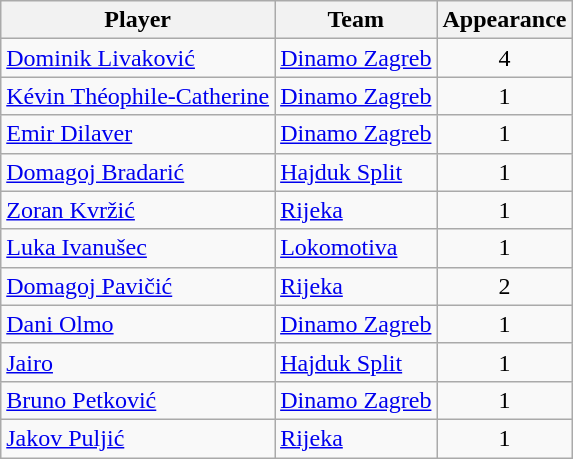<table class="wikitable">
<tr>
<th>Player</th>
<th>Team</th>
<th>Appearance</th>
</tr>
<tr>
<td> <a href='#'>Dominik Livaković</a></td>
<td><a href='#'>Dinamo Zagreb</a></td>
<td style="text-align:center;">4</td>
</tr>
<tr>
<td> <a href='#'>Kévin Théophile-Catherine</a></td>
<td><a href='#'>Dinamo Zagreb</a></td>
<td style="text-align:center;">1</td>
</tr>
<tr>
<td> <a href='#'>Emir Dilaver</a></td>
<td><a href='#'>Dinamo Zagreb</a></td>
<td style="text-align:center;">1</td>
</tr>
<tr>
<td> <a href='#'>Domagoj Bradarić</a></td>
<td><a href='#'>Hajduk Split</a></td>
<td style="text-align:center;">1</td>
</tr>
<tr>
<td> <a href='#'>Zoran Kvržić</a></td>
<td><a href='#'>Rijeka</a></td>
<td style="text-align:center;">1</td>
</tr>
<tr>
<td> <a href='#'>Luka Ivanušec</a></td>
<td><a href='#'>Lokomotiva</a></td>
<td style="text-align:center;">1</td>
</tr>
<tr>
<td> <a href='#'>Domagoj Pavičić</a></td>
<td><a href='#'>Rijeka</a></td>
<td style="text-align:center;">2</td>
</tr>
<tr>
<td> <a href='#'>Dani Olmo</a></td>
<td><a href='#'>Dinamo Zagreb</a></td>
<td style="text-align:center;">1</td>
</tr>
<tr>
<td> <a href='#'>Jairo</a></td>
<td><a href='#'>Hajduk Split</a></td>
<td style="text-align:center;">1</td>
</tr>
<tr>
<td> <a href='#'>Bruno Petković</a></td>
<td><a href='#'>Dinamo Zagreb</a></td>
<td style="text-align:center;">1</td>
</tr>
<tr>
<td> <a href='#'>Jakov Puljić</a></td>
<td><a href='#'>Rijeka</a></td>
<td style="text-align:center;">1</td>
</tr>
</table>
